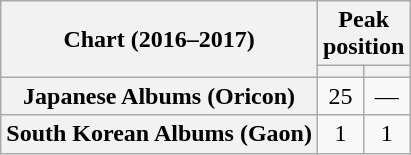<table class="wikitable sortable plainrowheaders" style="text-align:center">
<tr>
<th rowspan="2">Chart (2016–2017)</th>
<th colspan="2">Peak<br>position</th>
</tr>
<tr>
<th></th>
<th></th>
</tr>
<tr>
<th scope="row">Japanese Albums (Oricon)</th>
<td>25</td>
<td>—</td>
</tr>
<tr>
<th scope="row">South Korean Albums (Gaon)</th>
<td>1</td>
<td>1</td>
</tr>
</table>
